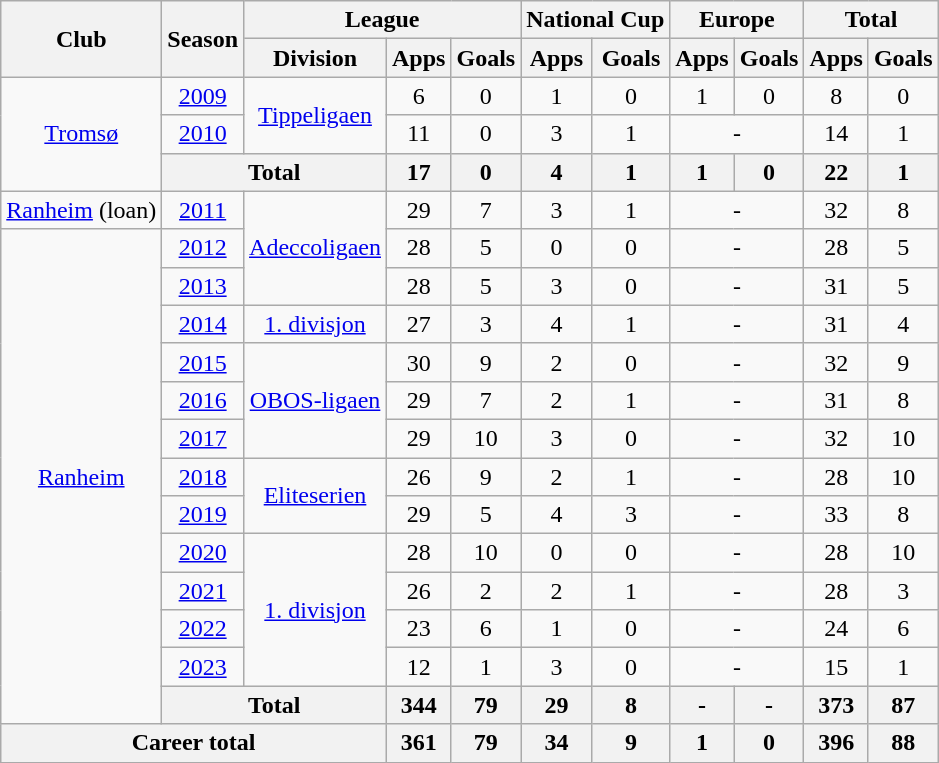<table class="wikitable" style="text-align: center;">
<tr>
<th rowspan="2">Club</th>
<th rowspan="2">Season</th>
<th colspan="3">League</th>
<th colspan="2">National Cup</th>
<th colspan="2">Europe</th>
<th colspan="2">Total</th>
</tr>
<tr>
<th>Division</th>
<th>Apps</th>
<th>Goals</th>
<th>Apps</th>
<th>Goals</th>
<th>Apps</th>
<th>Goals</th>
<th>Apps</th>
<th>Goals</th>
</tr>
<tr>
<td rowspan="3"><a href='#'>Tromsø</a></td>
<td><a href='#'>2009</a></td>
<td rowspan="2"><a href='#'>Tippeligaen</a></td>
<td>6</td>
<td>0</td>
<td>1</td>
<td>0</td>
<td>1</td>
<td>0</td>
<td>8</td>
<td>0</td>
</tr>
<tr>
<td><a href='#'>2010</a></td>
<td>11</td>
<td>0</td>
<td>3</td>
<td>1</td>
<td colspan="2">-</td>
<td>14</td>
<td>1</td>
</tr>
<tr>
<th colspan="2">Total</th>
<th>17</th>
<th>0</th>
<th>4</th>
<th>1</th>
<th>1</th>
<th>0</th>
<th>22</th>
<th>1</th>
</tr>
<tr>
<td><a href='#'>Ranheim</a> (loan)</td>
<td><a href='#'>2011</a></td>
<td rowspan="3"><a href='#'>Adeccoligaen</a></td>
<td>29</td>
<td>7</td>
<td>3</td>
<td>1</td>
<td colspan="2">-</td>
<td>32</td>
<td>8</td>
</tr>
<tr>
<td rowspan="13"><a href='#'>Ranheim</a></td>
<td><a href='#'>2012</a></td>
<td>28</td>
<td>5</td>
<td>0</td>
<td>0</td>
<td colspan="2">-</td>
<td>28</td>
<td>5</td>
</tr>
<tr>
<td><a href='#'>2013</a></td>
<td>28</td>
<td>5</td>
<td>3</td>
<td>0</td>
<td colspan="2">-</td>
<td>31</td>
<td>5</td>
</tr>
<tr>
<td><a href='#'>2014</a></td>
<td><a href='#'>1. divisjon</a></td>
<td>27</td>
<td>3</td>
<td>4</td>
<td>1</td>
<td colspan="2">-</td>
<td>31</td>
<td>4</td>
</tr>
<tr>
<td><a href='#'>2015</a></td>
<td rowspan="3"><a href='#'>OBOS-ligaen</a></td>
<td>30</td>
<td>9</td>
<td>2</td>
<td>0</td>
<td colspan="2">-</td>
<td>32</td>
<td>9</td>
</tr>
<tr>
<td><a href='#'>2016</a></td>
<td>29</td>
<td>7</td>
<td>2</td>
<td>1</td>
<td colspan="2">-</td>
<td>31</td>
<td>8</td>
</tr>
<tr>
<td><a href='#'>2017</a></td>
<td>29</td>
<td>10</td>
<td>3</td>
<td>0</td>
<td colspan="2">-</td>
<td>32</td>
<td>10</td>
</tr>
<tr>
<td><a href='#'>2018</a></td>
<td rowspan="2"><a href='#'>Eliteserien</a></td>
<td>26</td>
<td>9</td>
<td>2</td>
<td>1</td>
<td colspan="2">-</td>
<td>28</td>
<td>10</td>
</tr>
<tr>
<td><a href='#'>2019</a></td>
<td>29</td>
<td>5</td>
<td>4</td>
<td>3</td>
<td colspan="2">-</td>
<td>33</td>
<td>8</td>
</tr>
<tr>
<td><a href='#'>2020</a></td>
<td rowspan="4"><a href='#'>1. divisjon</a></td>
<td>28</td>
<td>10</td>
<td>0</td>
<td>0</td>
<td colspan="2">-</td>
<td>28</td>
<td>10</td>
</tr>
<tr>
<td><a href='#'>2021</a></td>
<td>26</td>
<td>2</td>
<td>2</td>
<td>1</td>
<td colspan="2">-</td>
<td>28</td>
<td>3</td>
</tr>
<tr>
<td><a href='#'>2022</a></td>
<td>23</td>
<td>6</td>
<td>1</td>
<td>0</td>
<td colspan="2">-</td>
<td>24</td>
<td>6</td>
</tr>
<tr>
<td><a href='#'>2023</a></td>
<td>12</td>
<td>1</td>
<td>3</td>
<td>0</td>
<td colspan="2">-</td>
<td>15</td>
<td>1</td>
</tr>
<tr>
<th colspan="2">Total</th>
<th>344</th>
<th>79</th>
<th>29</th>
<th>8</th>
<th>-</th>
<th>-</th>
<th>373</th>
<th>87</th>
</tr>
<tr>
<th colspan="3">Career total</th>
<th>361</th>
<th>79</th>
<th>34</th>
<th>9</th>
<th>1</th>
<th>0</th>
<th>396</th>
<th>88</th>
</tr>
</table>
